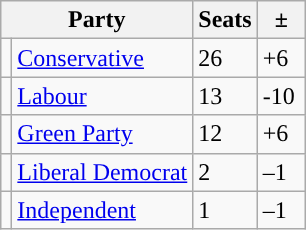<table class="wikitable">
<tr>
<th colspan="2">Party</th>
<th>Seats</th>
<th>  ±  </th>
</tr>
<tr>
<td style="background-color: "></td>
<td><a href='#'>Conservative</a></td>
<td>26</td>
<td>+6</td>
</tr>
<tr>
<td style="background-color: "></td>
<td><a href='#'>Labour</a></td>
<td>13</td>
<td>-10</td>
</tr>
<tr>
<td style="background-color: "></td>
<td><a href='#'>Green Party</a></td>
<td>12</td>
<td>+6</td>
</tr>
<tr>
<td style="background-color: "></td>
<td><a href='#'>Liberal Democrat</a></td>
<td>2</td>
<td>–1</td>
</tr>
<tr>
<td style="backgrouns-color: "></td>
<td><a href='#'>Independent</a></td>
<td>1</td>
<td>–1</td>
</tr>
</table>
